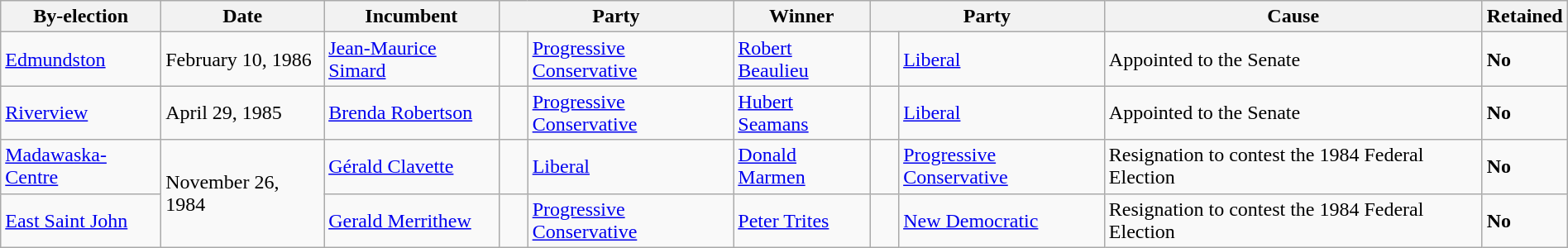<table class=wikitable style="width:100%">
<tr>
<th>By-election</th>
<th>Date</th>
<th>Incumbent</th>
<th colspan=2>Party</th>
<th>Winner</th>
<th colspan=2>Party</th>
<th>Cause</th>
<th>Retained</th>
</tr>
<tr>
<td><a href='#'>Edmundston</a></td>
<td>February 10, 1986</td>
<td><a href='#'>Jean-Maurice Simard</a></td>
<td>    </td>
<td><a href='#'>Progressive Conservative</a></td>
<td><a href='#'>Robert Beaulieu</a></td>
<td>    </td>
<td><a href='#'>Liberal</a></td>
<td>Appointed to the Senate</td>
<td><strong>No</strong></td>
</tr>
<tr>
<td><a href='#'>Riverview</a></td>
<td>April 29, 1985</td>
<td><a href='#'>Brenda Robertson</a></td>
<td>    </td>
<td><a href='#'>Progressive Conservative</a></td>
<td><a href='#'>Hubert Seamans</a></td>
<td>    </td>
<td><a href='#'>Liberal</a></td>
<td>Appointed to the Senate</td>
<td><strong>No</strong></td>
</tr>
<tr>
<td><a href='#'>Madawaska-Centre</a></td>
<td rowspan="2">November 26, 1984</td>
<td><a href='#'>Gérald Clavette</a></td>
<td>    </td>
<td><a href='#'>Liberal</a></td>
<td><a href='#'>Donald Marmen</a></td>
<td>    </td>
<td><a href='#'>Progressive Conservative</a></td>
<td>Resignation to contest the 1984 Federal Election</td>
<td><strong>No</strong></td>
</tr>
<tr>
<td><a href='#'>East Saint John</a></td>
<td><a href='#'>Gerald Merrithew</a></td>
<td>    </td>
<td><a href='#'>Progressive Conservative</a></td>
<td><a href='#'>Peter Trites</a></td>
<td>    </td>
<td><a href='#'>New Democratic</a></td>
<td>Resignation to contest the 1984 Federal Election</td>
<td><strong>No</strong></td>
</tr>
</table>
